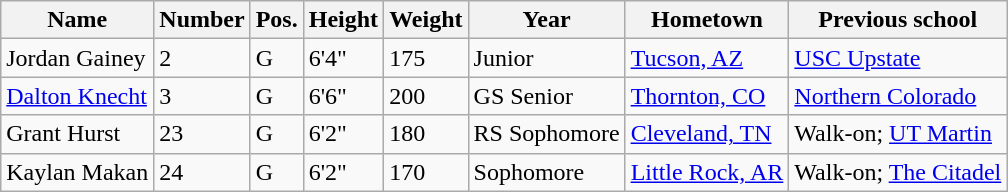<table class="wikitable sortable" border="1">
<tr>
<th>Name</th>
<th>Number</th>
<th>Pos.</th>
<th>Height</th>
<th>Weight</th>
<th>Year</th>
<th>Hometown</th>
<th class="unsortable">Previous school</th>
</tr>
<tr>
<td>Jordan Gainey</td>
<td>2</td>
<td>G</td>
<td>6'4"</td>
<td>175</td>
<td>Junior</td>
<td><a href='#'>Tucson, AZ</a></td>
<td><a href='#'>USC Upstate</a></td>
</tr>
<tr>
<td><a href='#'>Dalton Knecht</a></td>
<td>3</td>
<td>G</td>
<td>6'6"</td>
<td>200</td>
<td>GS Senior</td>
<td><a href='#'>Thornton, CO</a></td>
<td><a href='#'>Northern Colorado</a></td>
</tr>
<tr>
<td>Grant Hurst</td>
<td>23</td>
<td>G</td>
<td>6'2"</td>
<td>180</td>
<td>RS Sophomore</td>
<td><a href='#'>Cleveland, TN</a></td>
<td>Walk-on; <a href='#'>UT Martin</a></td>
</tr>
<tr>
<td>Kaylan Makan</td>
<td>24</td>
<td>G</td>
<td>6'2"</td>
<td>170</td>
<td>Sophomore</td>
<td><a href='#'>Little Rock, AR</a></td>
<td>Walk-on; <a href='#'>The Citadel</a></td>
</tr>
</table>
